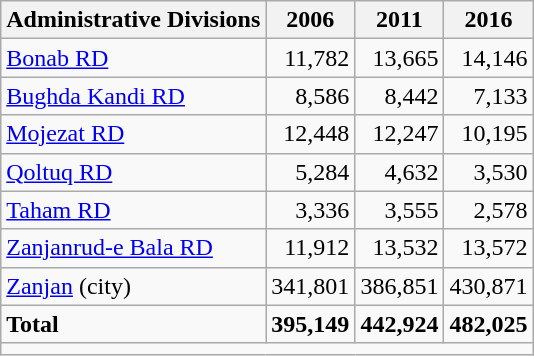<table class="wikitable">
<tr>
<th>Administrative Divisions</th>
<th>2006</th>
<th>2011</th>
<th>2016</th>
</tr>
<tr>
<td><a href='#'>Bonab RD</a></td>
<td style="text-align: right;">11,782</td>
<td style="text-align: right;">13,665</td>
<td style="text-align: right;">14,146</td>
</tr>
<tr>
<td><a href='#'>Bughda Kandi RD</a></td>
<td style="text-align: right;">8,586</td>
<td style="text-align: right;">8,442</td>
<td style="text-align: right;">7,133</td>
</tr>
<tr>
<td><a href='#'>Mojezat RD</a></td>
<td style="text-align: right;">12,448</td>
<td style="text-align: right;">12,247</td>
<td style="text-align: right;">10,195</td>
</tr>
<tr>
<td><a href='#'>Qoltuq RD</a></td>
<td style="text-align: right;">5,284</td>
<td style="text-align: right;">4,632</td>
<td style="text-align: right;">3,530</td>
</tr>
<tr>
<td><a href='#'>Taham RD</a></td>
<td style="text-align: right;">3,336</td>
<td style="text-align: right;">3,555</td>
<td style="text-align: right;">2,578</td>
</tr>
<tr>
<td><a href='#'>Zanjanrud-e Bala RD</a></td>
<td style="text-align: right;">11,912</td>
<td style="text-align: right;">13,532</td>
<td style="text-align: right;">13,572</td>
</tr>
<tr>
<td><a href='#'>Zanjan</a> (city)</td>
<td style="text-align: right;">341,801</td>
<td style="text-align: right;">386,851</td>
<td style="text-align: right;">430,871</td>
</tr>
<tr>
<td><strong>Total</strong></td>
<td style="text-align: right;"><strong>395,149</strong></td>
<td style="text-align: right;"><strong>442,924</strong></td>
<td style="text-align: right;"><strong>482,025</strong></td>
</tr>
<tr>
<td colspan=4></td>
</tr>
</table>
